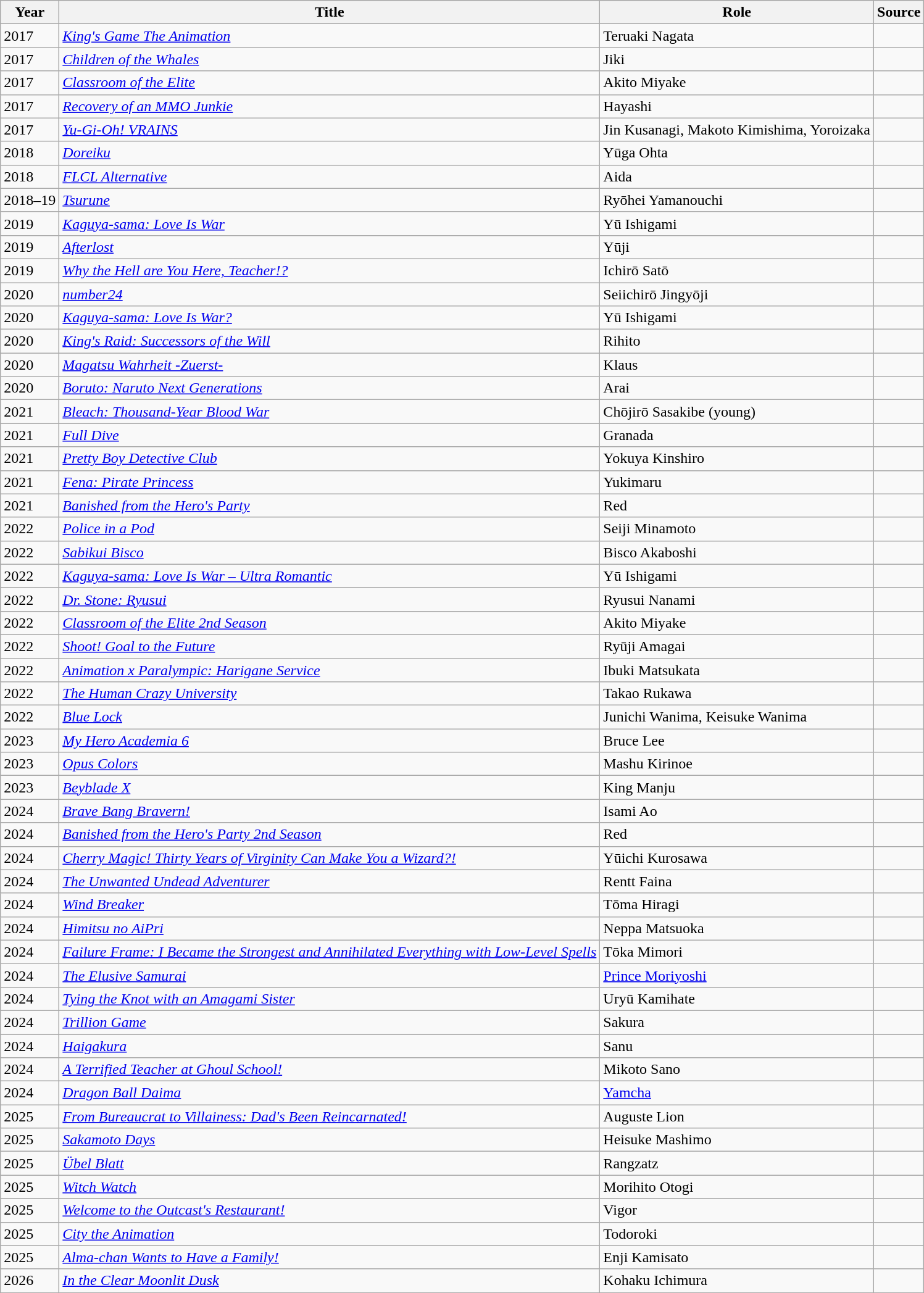<table class="wikitable sortable plainrowheaders">
<tr>
<th>Year</th>
<th>Title</th>
<th>Role</th>
<th class="unsortable">Source</th>
</tr>
<tr>
<td>2017</td>
<td><em><a href='#'>King's Game The Animation</a></em></td>
<td>Teruaki Nagata</td>
<td></td>
</tr>
<tr>
<td>2017</td>
<td><em><a href='#'>Children of the Whales</a></em></td>
<td>Jiki</td>
<td></td>
</tr>
<tr>
<td>2017</td>
<td><em><a href='#'>Classroom of the Elite</a></em></td>
<td>Akito Miyake</td>
<td></td>
</tr>
<tr>
<td>2017</td>
<td><em><a href='#'>Recovery of an MMO Junkie</a></em></td>
<td>Hayashi</td>
<td></td>
</tr>
<tr>
<td>2017</td>
<td><em><a href='#'>Yu-Gi-Oh! VRAINS</a></em></td>
<td>Jin Kusanagi, Makoto Kimishima, Yoroizaka</td>
<td></td>
</tr>
<tr>
<td>2018</td>
<td><em><a href='#'>Doreiku</a></em></td>
<td>Yūga Ohta</td>
<td></td>
</tr>
<tr>
<td>2018</td>
<td><em><a href='#'>FLCL Alternative</a></em></td>
<td>Aida</td>
<td></td>
</tr>
<tr>
<td>2018–19</td>
<td><em><a href='#'>Tsurune</a></em></td>
<td>Ryōhei Yamanouchi</td>
<td></td>
</tr>
<tr>
<td>2019</td>
<td><em><a href='#'>Kaguya-sama: Love Is War</a></em></td>
<td>Yū Ishigami</td>
<td></td>
</tr>
<tr>
<td>2019</td>
<td><em><a href='#'>Afterlost</a></em></td>
<td>Yūji</td>
<td></td>
</tr>
<tr>
<td>2019</td>
<td><em><a href='#'>Why the Hell are You Here, Teacher!?</a></em></td>
<td>Ichirō Satō</td>
<td></td>
</tr>
<tr>
<td>2020</td>
<td><em><a href='#'>number24</a></em></td>
<td>Seiichirō Jingyōji</td>
<td></td>
</tr>
<tr>
<td>2020</td>
<td><em><a href='#'>Kaguya-sama: Love Is War?</a></em></td>
<td>Yū Ishigami</td>
<td></td>
</tr>
<tr>
<td>2020</td>
<td><em><a href='#'>King's Raid: Successors of the Will</a></em></td>
<td>Rihito</td>
<td></td>
</tr>
<tr>
<td>2020</td>
<td><em><a href='#'>Magatsu Wahrheit -Zuerst-</a></em></td>
<td>Klaus</td>
<td></td>
</tr>
<tr>
<td>2020</td>
<td><em><a href='#'>Boruto: Naruto Next Generations</a></em></td>
<td>Arai</td>
<td></td>
</tr>
<tr>
<td>2021</td>
<td><em><a href='#'>Bleach: Thousand-Year Blood War</a></em></td>
<td>Chōjirō Sasakibe (young)</td>
<td></td>
</tr>
<tr>
<td>2021</td>
<td><em><a href='#'>Full Dive</a></em></td>
<td>Granada</td>
<td></td>
</tr>
<tr>
<td>2021</td>
<td><em><a href='#'>Pretty Boy Detective Club</a></em></td>
<td>Yokuya Kinshiro</td>
<td></td>
</tr>
<tr>
<td>2021</td>
<td><em><a href='#'>Fena: Pirate Princess</a></em></td>
<td>Yukimaru</td>
<td></td>
</tr>
<tr>
<td>2021</td>
<td><em><a href='#'>Banished from the Hero's Party</a></em></td>
<td>Red</td>
<td></td>
</tr>
<tr>
<td>2022</td>
<td><em><a href='#'>Police in a Pod</a></em></td>
<td>Seiji Minamoto</td>
<td></td>
</tr>
<tr>
<td>2022</td>
<td><em><a href='#'>Sabikui Bisco</a></em></td>
<td>Bisco Akaboshi</td>
<td></td>
</tr>
<tr>
<td>2022</td>
<td><em><a href='#'>Kaguya-sama: Love Is War – Ultra Romantic</a></em></td>
<td>Yū Ishigami</td>
<td></td>
</tr>
<tr>
<td>2022</td>
<td><em><a href='#'>Dr. Stone: Ryusui</a></em></td>
<td>Ryusui Nanami</td>
<td></td>
</tr>
<tr>
<td>2022</td>
<td><em><a href='#'>Classroom of the Elite 2nd Season</a></em></td>
<td>Akito Miyake</td>
<td></td>
</tr>
<tr>
<td>2022</td>
<td><em><a href='#'>Shoot! Goal to the Future</a></em></td>
<td>Ryūji Amagai</td>
<td></td>
</tr>
<tr>
<td>2022</td>
<td><em><a href='#'>Animation x Paralympic: Harigane Service</a></em></td>
<td>Ibuki Matsukata</td>
<td></td>
</tr>
<tr>
<td>2022</td>
<td><em><a href='#'>The Human Crazy University</a></em></td>
<td>Takao Rukawa</td>
<td></td>
</tr>
<tr>
<td>2022</td>
<td><em><a href='#'>Blue Lock</a></em></td>
<td>Junichi Wanima, Keisuke Wanima</td>
<td></td>
</tr>
<tr>
<td>2023</td>
<td><em><a href='#'>My Hero Academia 6</a></em></td>
<td>Bruce Lee</td>
<td></td>
</tr>
<tr>
<td>2023</td>
<td><em><a href='#'>Opus Colors</a></em></td>
<td>Mashu Kirinoe</td>
<td></td>
</tr>
<tr>
<td>2023</td>
<td><em><a href='#'>Beyblade X</a></em></td>
<td>King Manju</td>
<td></td>
</tr>
<tr>
<td>2024</td>
<td><em><a href='#'>Brave Bang Bravern!</a></em></td>
<td>Isami Ao</td>
<td></td>
</tr>
<tr>
<td>2024</td>
<td><em><a href='#'>Banished from the Hero's Party 2nd Season</a></em></td>
<td>Red</td>
<td></td>
</tr>
<tr>
<td>2024</td>
<td><em><a href='#'>Cherry Magic! Thirty Years of Virginity Can Make You a Wizard?!</a></em></td>
<td>Yūichi Kurosawa</td>
<td></td>
</tr>
<tr>
<td>2024</td>
<td><em><a href='#'>The Unwanted Undead Adventurer</a></em></td>
<td>Rentt Faina</td>
<td></td>
</tr>
<tr>
<td>2024</td>
<td><em><a href='#'>Wind Breaker</a></em></td>
<td>Tōma Hiragi</td>
<td></td>
</tr>
<tr>
<td>2024</td>
<td><em><a href='#'>Himitsu no AiPri</a></em></td>
<td>Neppa Matsuoka</td>
<td></td>
</tr>
<tr>
<td>2024</td>
<td><em><a href='#'>Failure Frame: I Became the Strongest and Annihilated Everything with Low-Level Spells</a></em></td>
<td>Tōka Mimori</td>
<td></td>
</tr>
<tr>
<td>2024</td>
<td><em><a href='#'>The Elusive Samurai</a></em></td>
<td><a href='#'>Prince Moriyoshi</a></td>
<td></td>
</tr>
<tr>
<td>2024</td>
<td><em><a href='#'>Tying the Knot with an Amagami Sister</a></em></td>
<td>Uryū Kamihate</td>
<td></td>
</tr>
<tr>
<td>2024</td>
<td><em><a href='#'>Trillion Game</a></em></td>
<td>Sakura</td>
<td></td>
</tr>
<tr>
<td>2024</td>
<td><em><a href='#'>Haigakura</a></em></td>
<td>Sanu</td>
<td></td>
</tr>
<tr>
<td>2024</td>
<td><em><a href='#'>A Terrified Teacher at Ghoul School!</a></em></td>
<td>Mikoto Sano</td>
<td></td>
</tr>
<tr>
<td>2024</td>
<td><em><a href='#'>Dragon Ball Daima</a></em></td>
<td><a href='#'>Yamcha</a></td>
<td></td>
</tr>
<tr>
<td>2025</td>
<td><em><a href='#'>From Bureaucrat to Villainess: Dad's Been Reincarnated!</a></em></td>
<td>Auguste Lion</td>
<td></td>
</tr>
<tr>
<td>2025</td>
<td><em><a href='#'>Sakamoto Days</a></em></td>
<td>Heisuke Mashimo</td>
<td></td>
</tr>
<tr>
<td>2025</td>
<td><em><a href='#'>Übel Blatt</a></em></td>
<td>Rangzatz</td>
<td></td>
</tr>
<tr>
<td>2025</td>
<td><em><a href='#'>Witch Watch</a></em></td>
<td>Morihito Otogi</td>
<td></td>
</tr>
<tr>
<td>2025</td>
<td><em><a href='#'>Welcome to the Outcast's Restaurant!</a></em></td>
<td>Vigor</td>
<td></td>
</tr>
<tr>
<td>2025</td>
<td><em><a href='#'>City the Animation</a></em></td>
<td>Todoroki</td>
<td></td>
</tr>
<tr>
<td>2025</td>
<td><em><a href='#'>Alma-chan Wants to Have a Family!</a></em></td>
<td>Enji Kamisato</td>
<td></td>
</tr>
<tr>
<td>2026</td>
<td><em><a href='#'>In the Clear Moonlit Dusk</a></em></td>
<td>Kohaku Ichimura</td>
<td></td>
</tr>
</table>
